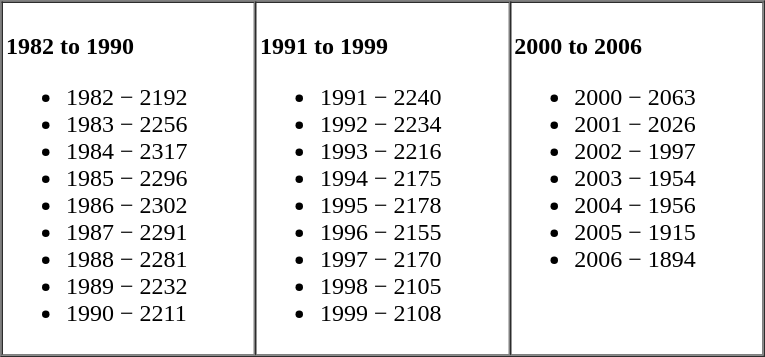<table border="1" cellpadding="2" cellspacing="0">
<tr>
<td valign="top" width="25%"><br><strong>1982 to 1990</strong><ul><li>1982 − 2192</li><li>1983 − 2256</li><li>1984 − 2317</li><li>1985 − 2296</li><li>1986 − 2302</li><li>1987 − 2291</li><li>1988 − 2281</li><li>1989 − 2232</li><li>1990 − 2211</li></ul></td>
<td valign="top" width="25%"><br><strong>1991 to 1999</strong><ul><li>1991 − 2240</li><li>1992 − 2234</li><li>1993 − 2216</li><li>1994 − 2175</li><li>1995 − 2178</li><li>1996 − 2155</li><li>1997 − 2170</li><li>1998 − 2105</li><li>1999 − 2108</li></ul></td>
<td valign="top" width="25%"><br><strong>2000 to 2006</strong><ul><li>2000 − 2063</li><li>2001 − 2026</li><li>2002 − 1997</li><li>2003 − 1954</li><li>2004 − 1956</li><li>2005 − 1915</li><li>2006 − 1894</li></ul></td>
</tr>
</table>
